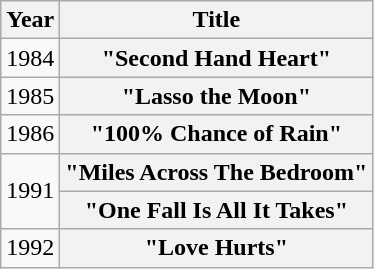<table class="wikitable plainrowheaders">
<tr>
<th>Year</th>
<th>Title</th>
</tr>
<tr>
<td>1984</td>
<th scope="row">"Second Hand Heart"</th>
</tr>
<tr>
<td>1985</td>
<th scope="row">"Lasso the Moon"</th>
</tr>
<tr>
<td>1986</td>
<th scope="row">"100% Chance of Rain"</th>
</tr>
<tr>
<td rowspan="2">1991</td>
<th scope="row">"Miles Across The Bedroom"</th>
</tr>
<tr>
<th scope="row">"One Fall Is All It Takes"</th>
</tr>
<tr>
<td>1992</td>
<th scope="row">"Love Hurts"</th>
</tr>
</table>
